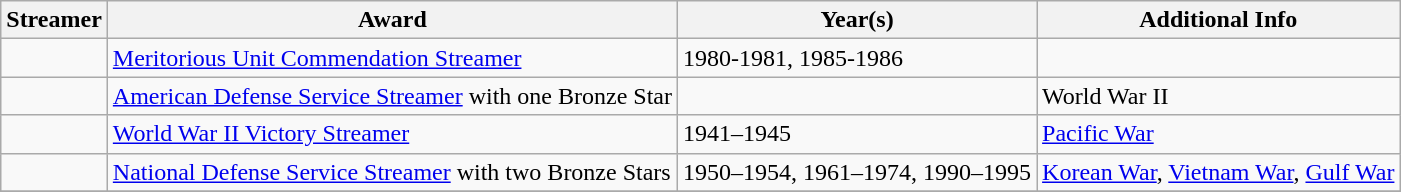<table class=wikitable>
<tr>
<th>Streamer</th>
<th>Award</th>
<th>Year(s)</th>
<th>Additional Info</th>
</tr>
<tr>
<td></td>
<td><a href='#'>Meritorious Unit Commendation Streamer</a></td>
<td>1980-1981, 1985-1986</td>
<td><br></td>
</tr>
<tr>
<td></td>
<td><a href='#'>American Defense Service Streamer</a> with one Bronze Star</td>
<td><br></td>
<td>World War II</td>
</tr>
<tr>
<td></td>
<td><a href='#'>World War II Victory Streamer</a></td>
<td>1941–1945</td>
<td><a href='#'>Pacific War</a></td>
</tr>
<tr>
<td></td>
<td><a href='#'>National Defense Service Streamer</a> with two Bronze Stars</td>
<td>1950–1954, 1961–1974, 1990–1995</td>
<td><a href='#'>Korean War</a>, <a href='#'>Vietnam War</a>, <a href='#'>Gulf War</a></td>
</tr>
<tr>
</tr>
</table>
